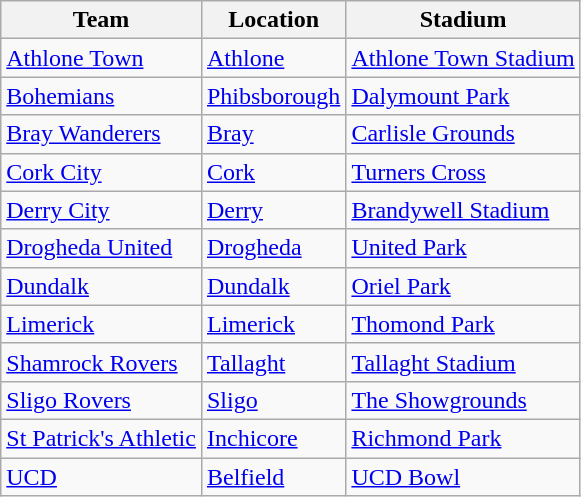<table class="wikitable sortable">
<tr>
<th>Team</th>
<th>Location</th>
<th>Stadium</th>
</tr>
<tr>
<td><a href='#'>Athlone Town</a></td>
<td><a href='#'>Athlone</a></td>
<td><a href='#'>Athlone Town Stadium</a></td>
</tr>
<tr>
<td><a href='#'>Bohemians</a></td>
<td><a href='#'>Phibsborough</a></td>
<td><a href='#'>Dalymount Park</a></td>
</tr>
<tr>
<td><a href='#'>Bray Wanderers</a></td>
<td><a href='#'>Bray</a></td>
<td><a href='#'>Carlisle Grounds</a></td>
</tr>
<tr>
<td><a href='#'>Cork City</a></td>
<td><a href='#'>Cork</a></td>
<td><a href='#'>Turners Cross</a></td>
</tr>
<tr>
<td><a href='#'>Derry City</a></td>
<td><a href='#'>Derry</a></td>
<td><a href='#'>Brandywell Stadium</a></td>
</tr>
<tr>
<td><a href='#'>Drogheda United</a></td>
<td><a href='#'>Drogheda</a></td>
<td><a href='#'>United Park</a></td>
</tr>
<tr>
<td><a href='#'>Dundalk</a></td>
<td><a href='#'>Dundalk</a></td>
<td><a href='#'>Oriel Park</a></td>
</tr>
<tr>
<td><a href='#'>Limerick</a></td>
<td><a href='#'>Limerick</a></td>
<td><a href='#'>Thomond Park</a></td>
</tr>
<tr>
<td><a href='#'>Shamrock Rovers</a></td>
<td><a href='#'>Tallaght</a></td>
<td><a href='#'>Tallaght Stadium</a></td>
</tr>
<tr>
<td><a href='#'>Sligo Rovers</a></td>
<td><a href='#'>Sligo</a></td>
<td><a href='#'>The Showgrounds</a></td>
</tr>
<tr>
<td><a href='#'>St Patrick's Athletic</a></td>
<td><a href='#'>Inchicore</a></td>
<td><a href='#'>Richmond Park</a></td>
</tr>
<tr>
<td><a href='#'>UCD</a></td>
<td><a href='#'>Belfield</a></td>
<td><a href='#'>UCD Bowl</a></td>
</tr>
</table>
